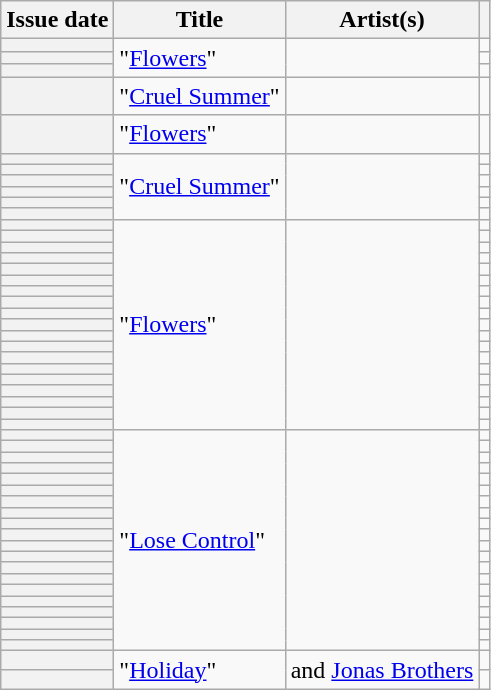<table class="wikitable sortable plainrowheaders">
<tr>
<th scope="col">Issue date</th>
<th scope="col">Title</th>
<th scope="col">Artist(s)</th>
<th scope="col" class=unsortable></th>
</tr>
<tr>
<th scope="row"></th>
<td rowspan=3>"<a href='#'>Flowers</a>"</td>
<td rowspan=3></td>
<td align=center></td>
</tr>
<tr>
<th scope="row"></th>
<td align=center></td>
</tr>
<tr>
<th scope="row"></th>
<td align=center></td>
</tr>
<tr>
<th scope="row"></th>
<td>"<a href='#'>Cruel Summer</a>"</td>
<td></td>
<td align=center></td>
</tr>
<tr>
<th scope="row"></th>
<td>"<a href='#'>Flowers</a>"</td>
<td></td>
<td align=center></td>
</tr>
<tr>
<th scope="row"></th>
<td rowspan=6>"<a href='#'>Cruel Summer</a>"</td>
<td rowspan=6></td>
<td align=center></td>
</tr>
<tr>
<th scope="row"></th>
<td align=center></td>
</tr>
<tr>
<th scope="row"></th>
<td align=center></td>
</tr>
<tr>
<th scope="row"></th>
<td align=center></td>
</tr>
<tr>
<th scope="row"></th>
<td align=center></td>
</tr>
<tr>
<th scope="row"></th>
<td align=center></td>
</tr>
<tr>
<th scope="row"></th>
<td rowspan=19>"<a href='#'>Flowers</a>"</td>
<td rowspan=19></td>
<td align=center></td>
</tr>
<tr>
<th scope="row"></th>
<td align=center></td>
</tr>
<tr>
<th scope="row"></th>
<td align=center></td>
</tr>
<tr>
<th scope="row"></th>
<td align=center></td>
</tr>
<tr>
<th scope="row"></th>
<td align=center></td>
</tr>
<tr>
<th scope="row"></th>
<td align=center></td>
</tr>
<tr>
<th scope="row"></th>
<td align=center></td>
</tr>
<tr>
<th scope="row"></th>
<td align=center></td>
</tr>
<tr>
<th scope="row"></th>
<td align=center></td>
</tr>
<tr>
<th scope="row"></th>
<td align=center></td>
</tr>
<tr>
<th scope="row"></th>
<td align=center></td>
</tr>
<tr>
<th scope="row"></th>
<td align=center></td>
</tr>
<tr>
<th scope="row"></th>
<td align=center></td>
</tr>
<tr>
<th scope="row"></th>
<td align=center></td>
</tr>
<tr>
<th scope="row"></th>
<td align=center></td>
</tr>
<tr>
<th scope="row"></th>
<td align=center></td>
</tr>
<tr>
<th scope="row"></th>
<td align=center></td>
</tr>
<tr>
<th scope="row"></th>
<td align=center></td>
</tr>
<tr>
<th scope="row"></th>
<td align=center></td>
</tr>
<tr>
<th scope="row"></th>
<td rowspan=20>"<a href='#'>Lose Control</a>"</td>
<td rowspan=20></td>
<td align=center></td>
</tr>
<tr>
<th scope="row"></th>
<td align=center></td>
</tr>
<tr>
<th scope="row"></th>
<td align=center></td>
</tr>
<tr>
<th scope="row"></th>
<td align=center></td>
</tr>
<tr>
<th scope="row"></th>
<td align=center></td>
</tr>
<tr>
<th scope="row"></th>
<td align=center></td>
</tr>
<tr>
<th scope="row"></th>
<td align=center></td>
</tr>
<tr>
<th scope="row"></th>
<td align=center></td>
</tr>
<tr>
<th scope="row"></th>
<td align=center></td>
</tr>
<tr>
<th scope="row"></th>
<td align=center></td>
</tr>
<tr>
<th scope="row"></th>
<td align=center></td>
</tr>
<tr>
<th scope="row"></th>
<td align=center></td>
</tr>
<tr>
<th scope="row"></th>
<td align=center></td>
</tr>
<tr>
<th scope="row"></th>
<td align=center></td>
</tr>
<tr>
<th scope="row"></th>
<td align=center></td>
</tr>
<tr>
<th scope="row"></th>
<td align=center></td>
</tr>
<tr>
<th scope="row"></th>
<td align=center></td>
</tr>
<tr>
<th scope="row"></th>
<td align=center></td>
</tr>
<tr>
<th scope="row"></th>
<td align=center></td>
</tr>
<tr>
<th scope="row"></th>
<td align=center></td>
</tr>
<tr>
<th scope="row"></th>
<td rowspan=2>"<a href='#'>Holiday</a>"</td>
<td rowspan=2> and <a href='#'>Jonas Brothers</a></td>
<td align=center></td>
</tr>
<tr>
<th scope="row"></th>
<td align=center></td>
</tr>
</table>
